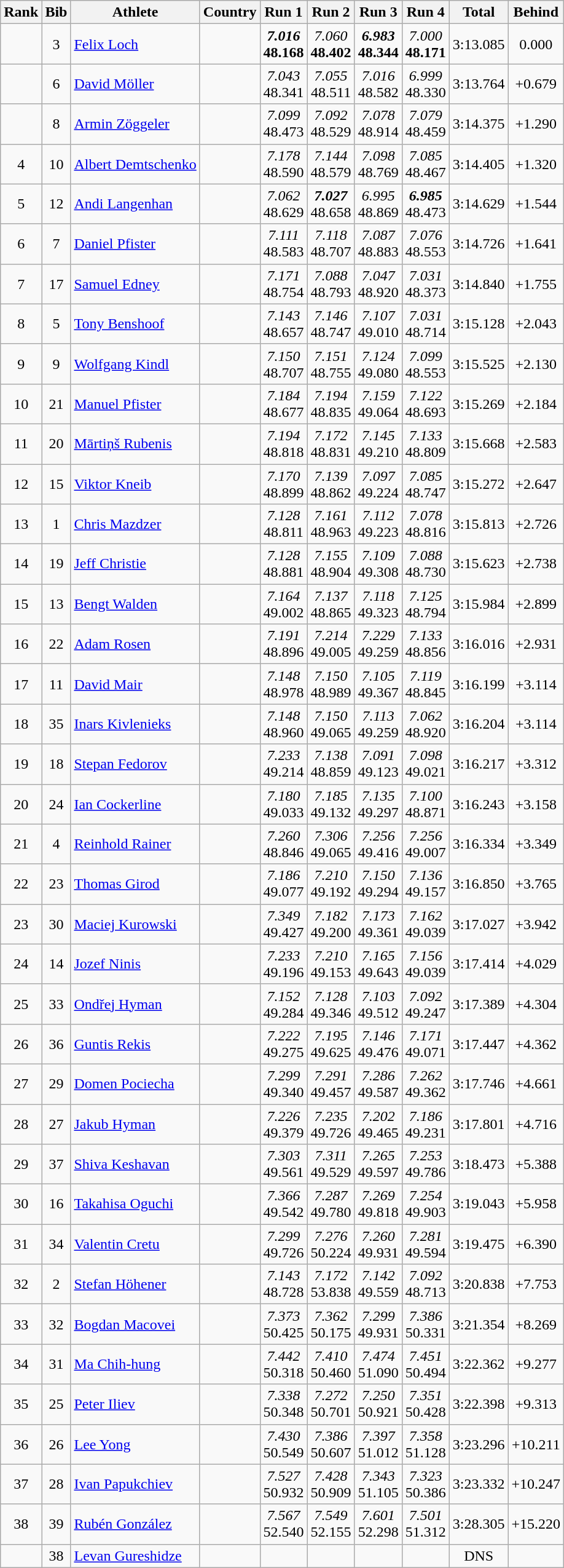<table class="wikitable sortable" style="text-align:center">
<tr bgcolor=efefef>
<th>Rank</th>
<th>Bib</th>
<th>Athlete</th>
<th>Country</th>
<th>Run 1</th>
<th>Run 2</th>
<th>Run 3</th>
<th>Run 4</th>
<th>Total</th>
<th>Behind</th>
</tr>
<tr>
<td> </td>
<td>3</td>
<td align=left><a href='#'>Felix Loch</a></td>
<td align=left></td>
<td><strong><em>7.016</em></strong><br><strong>48.168</strong></td>
<td><em>7.060</em><br><strong>48.402</strong></td>
<td><strong><em>6.983</em></strong><br><strong>48.344</strong></td>
<td><em>7.000</em><br><strong>48.171</strong></td>
<td>3:13.085</td>
<td>0.000</td>
</tr>
<tr>
<td> </td>
<td>6</td>
<td align=left><a href='#'>David Möller</a></td>
<td align=left></td>
<td><em>7.043</em><br>48.341</td>
<td><em>7.055</em><br>48.511</td>
<td><em>7.016</em><br>48.582</td>
<td><em>6.999</em><br>48.330</td>
<td>3:13.764</td>
<td>+0.679</td>
</tr>
<tr>
<td> </td>
<td>8</td>
<td align=left><a href='#'>Armin Zöggeler</a></td>
<td align=left></td>
<td><em>7.099</em><br>48.473</td>
<td><em>7.092</em><br>48.529</td>
<td><em>7.078</em><br>48.914</td>
<td><em>7.079</em><br>48.459</td>
<td>3:14.375</td>
<td>+1.290</td>
</tr>
<tr>
<td>4</td>
<td>10</td>
<td align=left><a href='#'>Albert Demtschenko</a></td>
<td align=left></td>
<td><em>7.178</em><br>48.590</td>
<td><em>7.144</em><br>48.579</td>
<td><em>7.098</em><br>48.769</td>
<td><em>7.085</em><br>48.467</td>
<td>3:14.405</td>
<td>+1.320</td>
</tr>
<tr>
<td>5</td>
<td>12</td>
<td align=left><a href='#'>Andi Langenhan</a></td>
<td align=left></td>
<td><em>7.062</em><br>48.629</td>
<td><strong><em>7.027</em></strong><br>48.658</td>
<td><em>6.995</em><br>48.869</td>
<td><strong><em>6.985</em></strong><br>48.473</td>
<td>3:14.629</td>
<td>+1.544</td>
</tr>
<tr>
<td>6</td>
<td>7</td>
<td align=left><a href='#'>Daniel Pfister</a></td>
<td align=left></td>
<td><em>7.111</em><br>48.583</td>
<td><em>7.118</em><br>48.707</td>
<td><em>7.087</em><br>48.883</td>
<td><em>7.076</em><br>48.553</td>
<td>3:14.726</td>
<td>+1.641</td>
</tr>
<tr>
<td>7</td>
<td>17</td>
<td align=left><a href='#'>Samuel Edney</a></td>
<td align=left></td>
<td><em>7.171</em><br>48.754</td>
<td><em>7.088</em><br>48.793</td>
<td><em>7.047</em><br>48.920</td>
<td><em>7.031</em><br>48.373</td>
<td>3:14.840</td>
<td>+1.755</td>
</tr>
<tr>
<td>8</td>
<td>5</td>
<td align=left><a href='#'>Tony Benshoof</a></td>
<td align=left></td>
<td><em>7.143</em><br>48.657</td>
<td><em>7.146</em><br>48.747</td>
<td><em>7.107</em><br>49.010</td>
<td><em>7.031</em><br>48.714</td>
<td>3:15.128</td>
<td>+2.043</td>
</tr>
<tr>
<td>9</td>
<td>9</td>
<td align=left><a href='#'>Wolfgang Kindl</a></td>
<td align=left></td>
<td><em>7.150</em><br>48.707</td>
<td><em>7.151</em><br>48.755</td>
<td><em>7.124</em><br>49.080</td>
<td><em>7.099</em><br>48.553</td>
<td>3:15.525</td>
<td>+2.130</td>
</tr>
<tr>
<td>10</td>
<td>21</td>
<td align=left><a href='#'>Manuel Pfister</a></td>
<td align=left></td>
<td><em>7.184</em><br>48.677</td>
<td><em>7.194</em><br>48.835</td>
<td><em>7.159</em><br>49.064</td>
<td><em>7.122</em><br>48.693</td>
<td>3:15.269</td>
<td>+2.184</td>
</tr>
<tr>
<td>11</td>
<td>20</td>
<td align=left><a href='#'>Mārtiņš Rubenis</a></td>
<td align=left></td>
<td><em>7.194</em><br>48.818</td>
<td><em>7.172</em><br>48.831</td>
<td><em>7.145</em><br>49.210</td>
<td><em>7.133</em><br>48.809</td>
<td>3:15.668</td>
<td>+2.583</td>
</tr>
<tr>
<td>12</td>
<td>15</td>
<td align=left><a href='#'>Viktor Kneib</a></td>
<td align=left></td>
<td><em>7.170</em><br>48.899</td>
<td><em>7.139</em><br>48.862</td>
<td><em>7.097</em><br>49.224</td>
<td><em>7.085</em><br>48.747</td>
<td>3:15.272</td>
<td>+2.647</td>
</tr>
<tr>
<td>13</td>
<td>1</td>
<td align=left><a href='#'>Chris Mazdzer</a></td>
<td align=left></td>
<td><em>7.128</em><br>48.811</td>
<td><em>7.161</em><br>48.963</td>
<td><em>7.112</em><br>49.223</td>
<td><em>7.078</em><br>48.816</td>
<td>3:15.813</td>
<td>+2.726</td>
</tr>
<tr>
<td>14</td>
<td>19</td>
<td align=left><a href='#'>Jeff Christie</a></td>
<td align=left></td>
<td><em>7.128</em><br>48.881</td>
<td><em>7.155</em><br>48.904</td>
<td><em>7.109</em><br>49.308</td>
<td><em>7.088</em><br>48.730</td>
<td>3:15.623</td>
<td>+2.738</td>
</tr>
<tr>
<td>15</td>
<td>13</td>
<td align=left><a href='#'>Bengt Walden</a></td>
<td align=left></td>
<td><em>7.164</em><br>49.002</td>
<td><em>7.137</em><br>48.865</td>
<td><em>7.118</em><br>49.323</td>
<td><em>7.125</em><br>48.794</td>
<td>3:15.984</td>
<td>+2.899</td>
</tr>
<tr>
<td>16</td>
<td>22</td>
<td align=left><a href='#'>Adam Rosen</a></td>
<td align=left></td>
<td><em>7.191</em><br>48.896</td>
<td><em>7.214</em><br>49.005</td>
<td><em>7.229</em><br>49.259</td>
<td><em>7.133</em><br>48.856</td>
<td>3:16.016</td>
<td>+2.931</td>
</tr>
<tr>
<td>17</td>
<td>11</td>
<td align=left><a href='#'>David Mair</a></td>
<td align=left></td>
<td><em>7.148</em><br>48.978</td>
<td><em>7.150</em><br>48.989</td>
<td><em>7.105</em><br>49.367</td>
<td><em>7.119</em><br>48.845</td>
<td>3:16.199</td>
<td>+3.114</td>
</tr>
<tr>
<td>18</td>
<td>35</td>
<td align=left><a href='#'>Inars Kivlenieks</a></td>
<td align=left></td>
<td><em>7.148</em><br>48.960</td>
<td><em>7.150</em><br>49.065</td>
<td><em>7.113</em><br>49.259</td>
<td><em>7.062</em><br>48.920</td>
<td>3:16.204</td>
<td>+3.114</td>
</tr>
<tr>
<td>19</td>
<td>18</td>
<td align=left><a href='#'>Stepan Fedorov</a></td>
<td align=left></td>
<td><em>7.233</em><br>49.214</td>
<td><em>7.138</em><br>48.859</td>
<td><em>7.091</em><br>49.123</td>
<td><em>7.098</em><br>49.021</td>
<td>3:16.217</td>
<td>+3.312</td>
</tr>
<tr>
<td>20</td>
<td>24</td>
<td align=left><a href='#'>Ian Cockerline</a></td>
<td align=left></td>
<td><em>7.180</em><br>49.033</td>
<td><em>7.185</em><br>49.132</td>
<td><em>7.135</em><br>49.297</td>
<td><em>7.100</em><br>48.871</td>
<td>3:16.243</td>
<td>+3.158</td>
</tr>
<tr>
<td>21</td>
<td>4</td>
<td align=left><a href='#'>Reinhold Rainer</a></td>
<td align=left></td>
<td><em>7.260</em><br>48.846</td>
<td><em>7.306</em><br>49.065</td>
<td><em>7.256</em><br>49.416</td>
<td><em>7.256</em><br>49.007</td>
<td>3:16.334</td>
<td>+3.349</td>
</tr>
<tr>
<td>22</td>
<td>23</td>
<td align=left><a href='#'>Thomas Girod</a></td>
<td align=left></td>
<td><em>7.186</em><br>49.077</td>
<td><em>7.210</em><br>49.192</td>
<td><em>7.150</em><br>49.294</td>
<td><em>7.136</em><br>49.157</td>
<td>3:16.850</td>
<td>+3.765</td>
</tr>
<tr>
<td>23</td>
<td>30</td>
<td align=left><a href='#'>Maciej Kurowski</a></td>
<td align=left></td>
<td><em>7.349</em><br>49.427</td>
<td><em>7.182</em><br>49.200</td>
<td><em>7.173</em><br>49.361</td>
<td><em>7.162</em><br>49.039</td>
<td>3:17.027</td>
<td>+3.942</td>
</tr>
<tr>
<td>24</td>
<td>14</td>
<td align=left><a href='#'>Jozef Ninis</a></td>
<td align=left></td>
<td><em>7.233</em><br>49.196</td>
<td><em>7.210</em><br>49.153</td>
<td><em>7.165</em><br>49.643</td>
<td><em>7.156</em><br>49.039</td>
<td>3:17.414</td>
<td>+4.029</td>
</tr>
<tr>
<td>25</td>
<td>33</td>
<td align=left><a href='#'>Ondřej Hyman</a></td>
<td align=left></td>
<td><em>7.152</em><br>49.284</td>
<td><em>7.128</em><br>49.346</td>
<td><em>7.103</em><br>49.512</td>
<td><em>7.092</em><br>49.247</td>
<td>3:17.389</td>
<td>+4.304</td>
</tr>
<tr>
<td>26</td>
<td>36</td>
<td align=left><a href='#'>Guntis Rekis</a></td>
<td align=left></td>
<td><em>7.222</em><br>49.275</td>
<td><em>7.195</em><br>49.625</td>
<td><em>7.146</em><br>49.476</td>
<td><em>7.171</em><br>49.071</td>
<td>3:17.447</td>
<td>+4.362</td>
</tr>
<tr>
<td>27</td>
<td>29</td>
<td align=left><a href='#'>Domen Pociecha</a></td>
<td align=left></td>
<td><em>7.299</em><br>49.340</td>
<td><em>7.291</em><br>49.457</td>
<td><em>7.286</em><br>49.587</td>
<td><em>7.262</em><br>49.362</td>
<td>3:17.746</td>
<td>+4.661</td>
</tr>
<tr>
<td>28</td>
<td>27</td>
<td align=left><a href='#'>Jakub Hyman</a></td>
<td align=left></td>
<td><em>7.226</em><br>49.379</td>
<td><em>7.235</em><br>49.726</td>
<td><em>7.202</em><br>49.465</td>
<td><em>7.186</em><br>49.231</td>
<td>3:17.801</td>
<td>+4.716</td>
</tr>
<tr>
<td>29</td>
<td>37</td>
<td align=left><a href='#'>Shiva Keshavan</a></td>
<td align=left></td>
<td><em>7.303</em><br>49.561</td>
<td><em>7.311</em><br>49.529</td>
<td><em>7.265</em><br>49.597</td>
<td><em>7.253</em><br>49.786</td>
<td>3:18.473</td>
<td>+5.388</td>
</tr>
<tr>
<td>30</td>
<td>16</td>
<td align=left><a href='#'>Takahisa Oguchi</a></td>
<td align=left></td>
<td><em>7.366</em><br>49.542</td>
<td><em>7.287</em><br>49.780</td>
<td><em>7.269</em><br>49.818</td>
<td><em>7.254</em><br>49.903</td>
<td>3:19.043</td>
<td>+5.958</td>
</tr>
<tr>
<td>31</td>
<td>34</td>
<td align=left><a href='#'>Valentin Cretu</a></td>
<td align=left></td>
<td><em>7.299</em><br>49.726</td>
<td><em>7.276</em><br>50.224</td>
<td><em>7.260</em><br>49.931</td>
<td><em>7.281</em><br>49.594</td>
<td>3:19.475</td>
<td>+6.390</td>
</tr>
<tr>
<td>32</td>
<td>2</td>
<td align=left><a href='#'>Stefan Höhener</a></td>
<td align=left></td>
<td><em>7.143</em><br>48.728</td>
<td><em>7.172</em><br>53.838</td>
<td><em>7.142</em><br>49.559</td>
<td><em>7.092</em><br>48.713</td>
<td>3:20.838</td>
<td>+7.753</td>
</tr>
<tr>
<td>33</td>
<td>32</td>
<td align=left><a href='#'>Bogdan Macovei</a></td>
<td align=left></td>
<td><em>7.373</em><br>50.425</td>
<td><em>7.362</em><br>50.175</td>
<td><em>7.299</em><br>49.931</td>
<td><em>7.386</em><br>50.331</td>
<td>3:21.354</td>
<td>+8.269</td>
</tr>
<tr>
<td>34</td>
<td>31</td>
<td align=left><a href='#'>Ma Chih-hung</a></td>
<td align=left></td>
<td><em>7.442</em><br>50.318</td>
<td><em>7.410</em><br>50.460</td>
<td><em>7.474</em><br>51.090</td>
<td><em>7.451</em><br>50.494</td>
<td>3:22.362</td>
<td>+9.277</td>
</tr>
<tr>
<td>35</td>
<td>25</td>
<td align=left><a href='#'>Peter Iliev</a></td>
<td align=left></td>
<td><em>7.338</em><br>50.348</td>
<td><em>7.272</em><br>50.701</td>
<td><em>7.250</em><br>50.921</td>
<td><em>7.351</em><br>50.428</td>
<td>3:22.398</td>
<td>+9.313</td>
</tr>
<tr>
<td>36</td>
<td>26</td>
<td align=left><a href='#'>Lee Yong</a></td>
<td align=left></td>
<td><em>7.430</em><br>50.549</td>
<td><em>7.386</em><br>50.607</td>
<td><em>7.397</em><br>51.012</td>
<td><em>7.358</em><br>51.128</td>
<td>3:23.296</td>
<td>+10.211</td>
</tr>
<tr>
<td>37</td>
<td>28</td>
<td align=left><a href='#'>Ivan Papukchiev</a></td>
<td align=left></td>
<td><em>7.527</em><br>50.932</td>
<td><em>7.428</em><br>50.909</td>
<td><em>7.343</em><br>51.105</td>
<td><em>7.323</em><br>50.386</td>
<td>3:23.332</td>
<td>+10.247</td>
</tr>
<tr>
<td>38</td>
<td>39</td>
<td align=left><a href='#'>Rubén González</a></td>
<td align=left></td>
<td><em>7.567</em><br>52.540</td>
<td><em>7.549</em><br>52.155</td>
<td><em>7.601</em><br>52.298</td>
<td><em>7.501</em><br>51.312</td>
<td>3:28.305</td>
<td>+15.220</td>
</tr>
<tr>
<td></td>
<td>38</td>
<td align=left><a href='#'>Levan Gureshidze</a></td>
<td align=left></td>
<td></td>
<td></td>
<td></td>
<td></td>
<td>DNS</td>
<td></td>
</tr>
</table>
